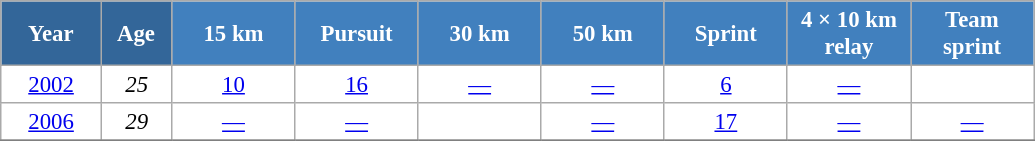<table class="wikitable" style="font-size:95%; text-align:center; border:grey solid 1px; border-collapse:collapse; background:#ffffff;">
<tr>
<th style="background-color:#369; color:white; width:60px;"> Year </th>
<th style="background-color:#369; color:white; width:40px;"> Age </th>
<th style="background-color:#4180be; color:white; width:75px;"> 15 km </th>
<th style="background-color:#4180be; color:white; width:75px;"> Pursuit </th>
<th style="background-color:#4180be; color:white; width:75px;"> 30 km </th>
<th style="background-color:#4180be; color:white; width:75px;"> 50 km </th>
<th style="background-color:#4180be; color:white; width:75px;"> Sprint </th>
<th style="background-color:#4180be; color:white; width:75px;"> 4 × 10 km <br> relay </th>
<th style="background-color:#4180be; color:white; width:75px;"> Team <br> sprint </th>
</tr>
<tr>
<td><a href='#'>2002</a></td>
<td><em>25</em></td>
<td><a href='#'>10</a></td>
<td><a href='#'>16</a></td>
<td><a href='#'>—</a></td>
<td><a href='#'>—</a></td>
<td><a href='#'>6</a></td>
<td><a href='#'>—</a></td>
<td></td>
</tr>
<tr>
<td><a href='#'>2006</a></td>
<td><em>29</em></td>
<td><a href='#'>—</a></td>
<td><a href='#'>—</a></td>
<td></td>
<td><a href='#'>—</a></td>
<td><a href='#'>17</a></td>
<td><a href='#'>—</a></td>
<td><a href='#'>—</a></td>
</tr>
<tr>
</tr>
</table>
